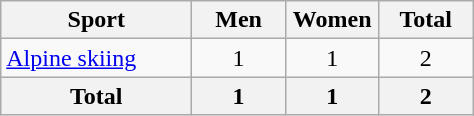<table class="wikitable sortable" style="text-align:center;">
<tr>
<th width=120>Sport</th>
<th width=55>Men</th>
<th width=55>Women</th>
<th width=55>Total</th>
</tr>
<tr>
<td align=left><a href='#'>Alpine skiing</a></td>
<td>1</td>
<td>1</td>
<td>2</td>
</tr>
<tr>
<th>Total</th>
<th>1</th>
<th>1</th>
<th>2</th>
</tr>
</table>
